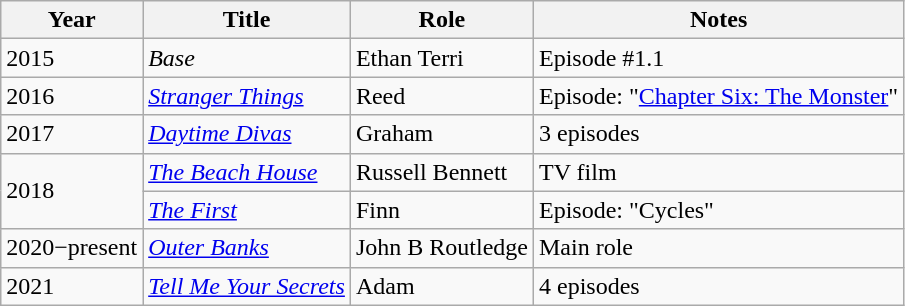<table class="wikitable plainrowheaders sortable">
<tr>
<th>Year</th>
<th>Title</th>
<th>Role</th>
<th class="unsortable">Notes</th>
</tr>
<tr>
<td>2015</td>
<td><em>Base</em></td>
<td>Ethan Terri</td>
<td>Episode #1.1</td>
</tr>
<tr>
<td>2016</td>
<td><em><a href='#'>Stranger Things</a></em></td>
<td>Reed</td>
<td>Episode: "<a href='#'>Chapter Six: The Monster</a>"</td>
</tr>
<tr>
<td>2017</td>
<td><em><a href='#'>Daytime Divas</a></em></td>
<td>Graham</td>
<td>3 episodes</td>
</tr>
<tr>
<td rowspan="2">2018</td>
<td><em><a href='#'>The Beach House</a></em></td>
<td>Russell Bennett</td>
<td>TV film</td>
</tr>
<tr>
<td><em><a href='#'>The First</a></em></td>
<td>Finn</td>
<td>Episode: "Cycles"</td>
</tr>
<tr>
<td>2020−present</td>
<td><em><a href='#'>Outer Banks</a></em></td>
<td>John B Routledge</td>
<td>Main role</td>
</tr>
<tr>
<td>2021</td>
<td><em><a href='#'>Tell Me Your Secrets</a></em></td>
<td>Adam</td>
<td>4 episodes</td>
</tr>
</table>
